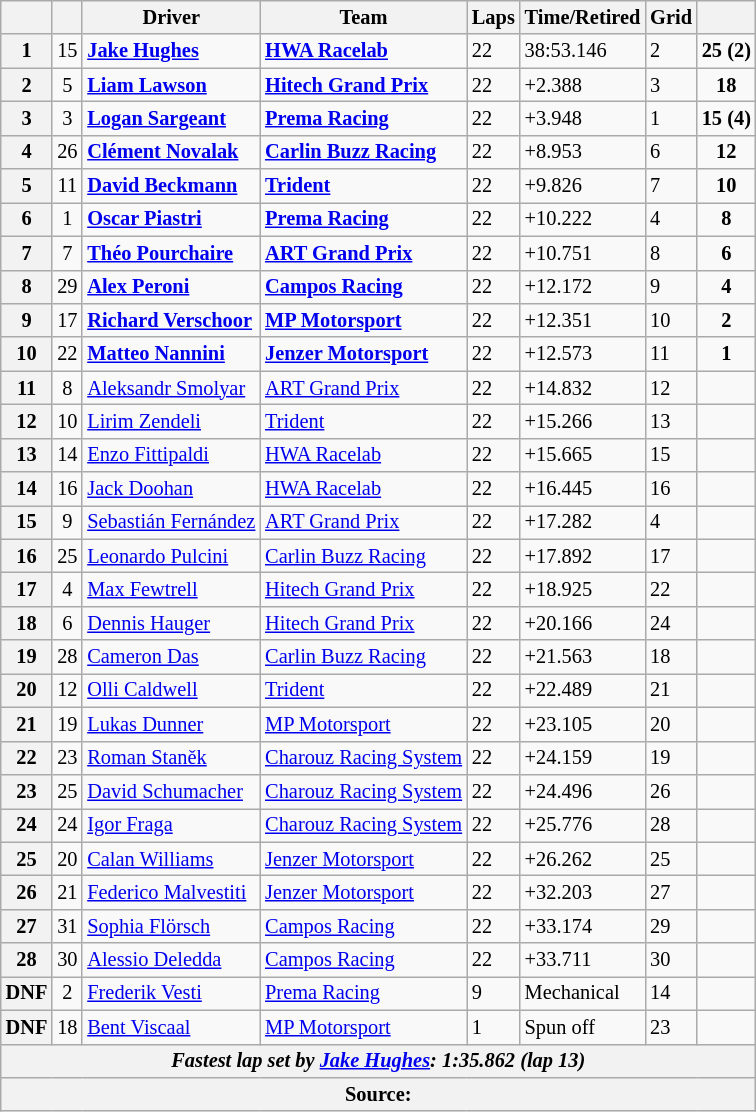<table class="wikitable" style="font-size:85%">
<tr>
<th></th>
<th></th>
<th>Driver</th>
<th>Team</th>
<th>Laps</th>
<th>Time/Retired</th>
<th>Grid</th>
<th></th>
</tr>
<tr>
<th>1</th>
<td align="center">15</td>
<td><strong> <a href='#'>Jake Hughes</a></strong></td>
<td><a href='#'><strong>HWA Racelab</strong></a></td>
<td>22</td>
<td>38:53.146</td>
<td>2</td>
<td align="center"><strong>25 (2)</strong></td>
</tr>
<tr>
<th>2</th>
<td align="center">5</td>
<td><strong> <a href='#'>Liam Lawson</a></strong></td>
<td><strong><a href='#'>Hitech Grand Prix</a></strong></td>
<td>22</td>
<td>+2.388</td>
<td>3</td>
<td align="center"><strong>18</strong></td>
</tr>
<tr>
<th>3</th>
<td align="center">3</td>
<td><strong> <a href='#'>Logan Sargeant</a></strong></td>
<td><strong><a href='#'>Prema Racing</a></strong></td>
<td>22</td>
<td>+3.948</td>
<td>1</td>
<td align="center"><strong>15 (4)</strong></td>
</tr>
<tr>
<th>4</th>
<td align="center">26</td>
<td><strong> <a href='#'>Clément Novalak</a></strong></td>
<td><a href='#'><strong>Carlin Buzz Racing</strong></a></td>
<td>22</td>
<td>+8.953</td>
<td>6</td>
<td align="center"><strong>12</strong></td>
</tr>
<tr>
<th>5</th>
<td align="center">11</td>
<td> <strong><a href='#'>David Beckmann</a></strong></td>
<td><strong><a href='#'>Trident</a></strong></td>
<td>22</td>
<td>+9.826</td>
<td>7</td>
<td align="center"><strong>10</strong></td>
</tr>
<tr>
<th>6</th>
<td align="center">1</td>
<td><strong> <a href='#'>Oscar Piastri</a></strong></td>
<td><strong><a href='#'>Prema Racing</a></strong></td>
<td>22</td>
<td>+10.222</td>
<td>4</td>
<td align="center"><strong>8</strong></td>
</tr>
<tr>
<th>7</th>
<td align="center">7</td>
<td> <strong><a href='#'>Théo Pourchaire</a></strong></td>
<td><strong><a href='#'>ART Grand Prix</a></strong></td>
<td>22</td>
<td>+10.751</td>
<td>8</td>
<td align="center"><strong>6</strong></td>
</tr>
<tr>
<th>8</th>
<td align="center">29</td>
<td><strong> <a href='#'>Alex Peroni</a></strong></td>
<td><strong><a href='#'>Campos Racing</a></strong></td>
<td>22</td>
<td>+12.172</td>
<td>9</td>
<td align="center"><strong>4</strong></td>
</tr>
<tr>
<th>9</th>
<td align="center">17</td>
<td><strong> <a href='#'>Richard Verschoor</a></strong></td>
<td><strong><a href='#'>MP Motorsport</a></strong></td>
<td>22</td>
<td>+12.351</td>
<td>10</td>
<td align="center"><strong>2</strong></td>
</tr>
<tr>
<th>10</th>
<td align="center">22</td>
<td><strong> <a href='#'>Matteo Nannini</a></strong></td>
<td><strong><a href='#'>Jenzer Motorsport</a></strong></td>
<td>22</td>
<td>+12.573</td>
<td>11</td>
<td align="center"><strong>1</strong></td>
</tr>
<tr>
<th>11</th>
<td align="center">8</td>
<td> <a href='#'>Aleksandr Smolyar</a></td>
<td><a href='#'>ART Grand Prix</a></td>
<td>22</td>
<td>+14.832</td>
<td>12</td>
<td align="center"></td>
</tr>
<tr>
<th>12</th>
<td align="center">10</td>
<td> <a href='#'>Lirim Zendeli</a></td>
<td><a href='#'>Trident</a></td>
<td>22</td>
<td>+15.266</td>
<td>13</td>
<td align="center"></td>
</tr>
<tr>
<th>13</th>
<td align="center">14</td>
<td> <a href='#'>Enzo Fittipaldi</a></td>
<td><a href='#'>HWA Racelab</a></td>
<td>22</td>
<td>+15.665</td>
<td>15</td>
<td align="center"></td>
</tr>
<tr>
<th>14</th>
<td align="center">16</td>
<td> <a href='#'>Jack Doohan</a></td>
<td><a href='#'>HWA Racelab</a></td>
<td>22</td>
<td>+16.445</td>
<td>16</td>
<td align="center"></td>
</tr>
<tr>
<th>15</th>
<td align="center">9</td>
<td> <a href='#'>Sebastián Fernández</a></td>
<td><a href='#'>ART Grand Prix</a></td>
<td>22</td>
<td>+17.282</td>
<td>4</td>
<td align="center"></td>
</tr>
<tr>
<th>16</th>
<td align="center">25</td>
<td> <a href='#'>Leonardo Pulcini</a></td>
<td><a href='#'>Carlin Buzz Racing</a></td>
<td>22</td>
<td>+17.892</td>
<td>17</td>
<td align="center"></td>
</tr>
<tr>
<th>17</th>
<td align="center">4</td>
<td> <a href='#'>Max Fewtrell</a></td>
<td><a href='#'>Hitech Grand Prix</a></td>
<td>22</td>
<td>+18.925</td>
<td>22</td>
<td></td>
</tr>
<tr>
<th>18</th>
<td align="center">6</td>
<td> <a href='#'>Dennis Hauger</a></td>
<td><a href='#'>Hitech Grand Prix</a></td>
<td>22</td>
<td>+20.166</td>
<td>24</td>
<td align="center"></td>
</tr>
<tr>
<th>19</th>
<td align="center">28</td>
<td> <a href='#'>Cameron Das</a></td>
<td><a href='#'>Carlin Buzz Racing</a></td>
<td>22</td>
<td>+21.563</td>
<td>18</td>
<td align="center"></td>
</tr>
<tr>
<th>20</th>
<td align="center">12</td>
<td> <a href='#'>Olli Caldwell</a></td>
<td><a href='#'>Trident</a></td>
<td>22</td>
<td>+22.489</td>
<td>21</td>
<td align="center"></td>
</tr>
<tr>
<th>21</th>
<td align="center">19</td>
<td> <a href='#'>Lukas Dunner</a></td>
<td><a href='#'>MP Motorsport</a></td>
<td>22</td>
<td>+23.105</td>
<td>20</td>
<td align="center"></td>
</tr>
<tr>
<th>22</th>
<td align="center">23</td>
<td> <a href='#'>Roman Staněk</a></td>
<td><a href='#'>Charouz Racing System</a></td>
<td>22</td>
<td>+24.159</td>
<td>19</td>
<td align="center"></td>
</tr>
<tr>
<th>23</th>
<td align="center">25</td>
<td> <a href='#'>David Schumacher</a></td>
<td><a href='#'>Charouz Racing System</a></td>
<td>22</td>
<td>+24.496</td>
<td>26</td>
<td align="center"></td>
</tr>
<tr>
<th>24</th>
<td align="center">24</td>
<td> <a href='#'>Igor Fraga</a></td>
<td><a href='#'>Charouz Racing System</a></td>
<td>22</td>
<td>+25.776</td>
<td>28</td>
<td></td>
</tr>
<tr>
<th>25</th>
<td align="center">20</td>
<td> <a href='#'>Calan Williams</a></td>
<td><a href='#'>Jenzer Motorsport</a></td>
<td>22</td>
<td>+26.262</td>
<td>25</td>
<td align="center"></td>
</tr>
<tr>
<th>26</th>
<td align="center">21</td>
<td> <a href='#'>Federico Malvestiti</a></td>
<td><a href='#'>Jenzer Motorsport</a></td>
<td>22</td>
<td>+32.203</td>
<td>27</td>
<td align="center"></td>
</tr>
<tr>
<th>27</th>
<td align="center">31</td>
<td> <a href='#'>Sophia Flörsch</a></td>
<td><a href='#'>Campos Racing</a></td>
<td>22</td>
<td>+33.174</td>
<td>29</td>
<td align="center"></td>
</tr>
<tr>
<th>28</th>
<td align="center">30</td>
<td> <a href='#'>Alessio Deledda</a></td>
<td><a href='#'>Campos Racing</a></td>
<td>22</td>
<td>+33.711</td>
<td>30</td>
<td align="center"></td>
</tr>
<tr>
<th>DNF</th>
<td align="center">2</td>
<td> <a href='#'>Frederik Vesti</a></td>
<td><a href='#'>Prema Racing</a></td>
<td>9</td>
<td>Mechanical</td>
<td>14</td>
<td align="center"></td>
</tr>
<tr>
<th>DNF</th>
<td align="center">18</td>
<td> <a href='#'>Bent Viscaal</a></td>
<td><a href='#'>MP Motorsport</a></td>
<td>1</td>
<td>Spun off</td>
<td>23</td>
<td align="center"></td>
</tr>
<tr>
<th colspan="8" align="center"><em>Fastest lap set by  <a href='#'>Jake Hughes</a>: 1:35.862 (lap 13)</em></th>
</tr>
<tr>
<th colspan="8">Source:</th>
</tr>
</table>
